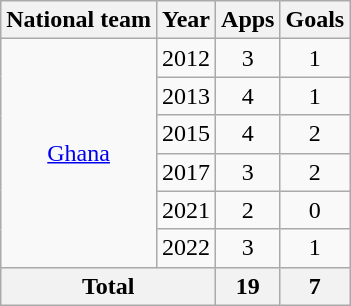<table class="wikitable" style="text-align:center">
<tr>
<th>National team</th>
<th>Year</th>
<th>Apps</th>
<th>Goals</th>
</tr>
<tr>
<td rowspan="6"><a href='#'>Ghana</a></td>
<td>2012</td>
<td>3</td>
<td>1</td>
</tr>
<tr>
<td>2013</td>
<td>4</td>
<td>1</td>
</tr>
<tr>
<td>2015</td>
<td>4</td>
<td>2</td>
</tr>
<tr>
<td>2017</td>
<td>3</td>
<td>2</td>
</tr>
<tr>
<td>2021</td>
<td>2</td>
<td>0</td>
</tr>
<tr>
<td>2022</td>
<td>3</td>
<td>1</td>
</tr>
<tr>
<th colspan="2">Total</th>
<th>19</th>
<th>7</th>
</tr>
</table>
